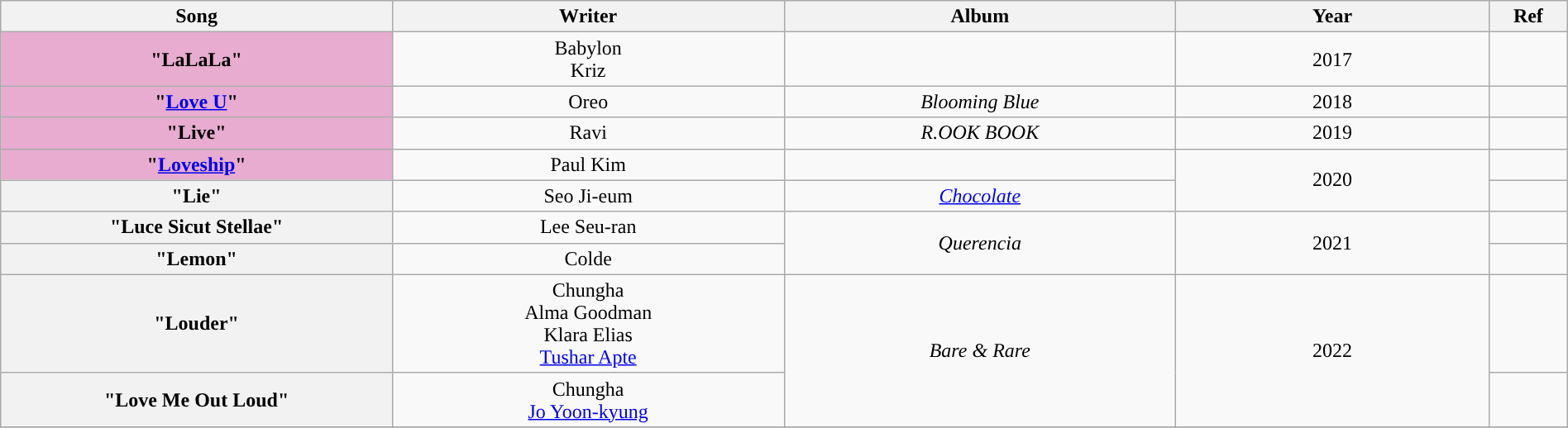<table class="wikitable" style="text-align:center; width:100%">
<tr>
<th style="width:25%">Song</th>
<th style="width:25%">Writer</th>
<th style="width:25%">Album</th>
<th style="width:20%">Year</th>
<th style="width:5%">Ref</th>
</tr>
<tr>
<th scope="row" style="background-color:#E7ACCF">"LaLaLa"<br> </th>
<td>Babylon<br>Kriz</td>
<td></td>
<td>2017</td>
<td></td>
</tr>
<tr>
<th scope="row" style="background-color:#E7ACCF">"<a href='#'>Love U</a>" </th>
<td>Oreo</td>
<td><em>Blooming Blue</em></td>
<td>2018</td>
<td></td>
</tr>
<tr>
<th scope="row" style="background-color:#E7ACCF">"Live"<br> </th>
<td>Ravi</td>
<td><em>R.OOK BOOK</em></td>
<td>2019</td>
<td></td>
</tr>
<tr>
<th scope="row" style="background-color:#E7ACCF">"<a href='#'>Loveship</a>"<br> </th>
<td>Paul Kim</td>
<td></td>
<td rowspan="2">2020</td>
<td></td>
</tr>
<tr>
<th scope="row">"Lie"<br></th>
<td>Seo Ji-eum</td>
<td><em><a href='#'>Chocolate</a></em></td>
<td></td>
</tr>
<tr>
<th scope="row">"Luce Sicut Stellae"</th>
<td>Lee Seu-ran</td>
<td rowspan="2"><em>Querencia</em></td>
<td rowspan="2">2021</td>
<td></td>
</tr>
<tr>
<th scope="row">"Lemon" </th>
<td>Colde</td>
<td></td>
</tr>
<tr>
<th scope="row">"Louder"</th>
<td>Chungha<br>Alma Goodman<br>Klara Elias<br><a href='#'>Tushar Apte</a></td>
<td rowspan="2"><em>Bare & Rare</em></td>
<td rowspan="2">2022</td>
<td></td>
</tr>
<tr>
<th scope="row">"Love Me Out Loud"</th>
<td>Chungha<br><a href='#'>Jo Yoon-kyung</a></td>
<td></td>
</tr>
<tr>
</tr>
</table>
